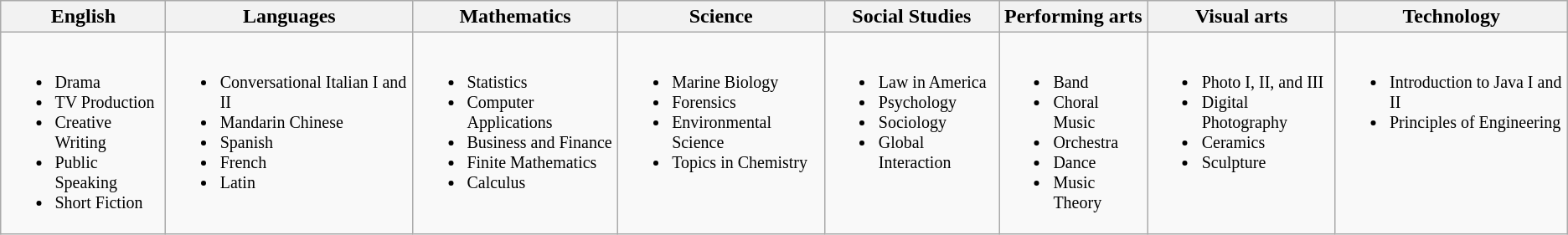<table class="wikitable">
<tr>
<th colspan=1>English</th>
<th colspan=1>Languages</th>
<th colspan=1>Mathematics</th>
<th colspan=1>Science</th>
<th colspan=1>Social Studies</th>
<th colspan=1>Performing arts</th>
<th colspan=1>Visual arts</th>
<th colspan=1>Technology</th>
</tr>
<tr>
<td style="vertical-align:top; font-size:smaller;"><br><ul><li>Drama</li><li>TV Production</li><li>Creative Writing</li><li>Public Speaking</li><li>Short Fiction</li></ul></td>
<td style="vertical-align:top; font-size:smaller;"><br><ul><li>Conversational Italian I and II</li><li>Mandarin Chinese</li><li>Spanish</li><li>French</li><li>Latin</li></ul></td>
<td style="vertical-align:top; font-size:smaller;"><br><ul><li>Statistics</li><li>Computer Applications</li><li>Business and Finance</li><li>Finite Mathematics</li><li>Calculus</li></ul></td>
<td style="vertical-align:top; font-size:smaller;"><br><ul><li>Marine Biology</li><li>Forensics</li><li>Environmental Science</li><li>Topics in Chemistry</li></ul></td>
<td style="vertical-align:top; font-size:smaller;"><br><ul><li>Law in America</li><li>Psychology</li><li>Sociology</li><li>Global Interaction</li></ul></td>
<td style="vertical-align:top; font-size:smaller;"><br><ul><li>Band</li><li>Choral Music</li><li>Orchestra</li><li>Dance</li><li>Music Theory</li></ul></td>
<td style="vertical-align:top; font-size:smaller;"><br><ul><li>Photo I, II, and III</li><li>Digital Photography</li><li>Ceramics</li><li>Sculpture</li></ul></td>
<td style="vertical-align:top; font-size:smaller;"><br><ul><li>Introduction to Java I and II</li><li>Principles of Engineering</li></ul></td>
</tr>
</table>
